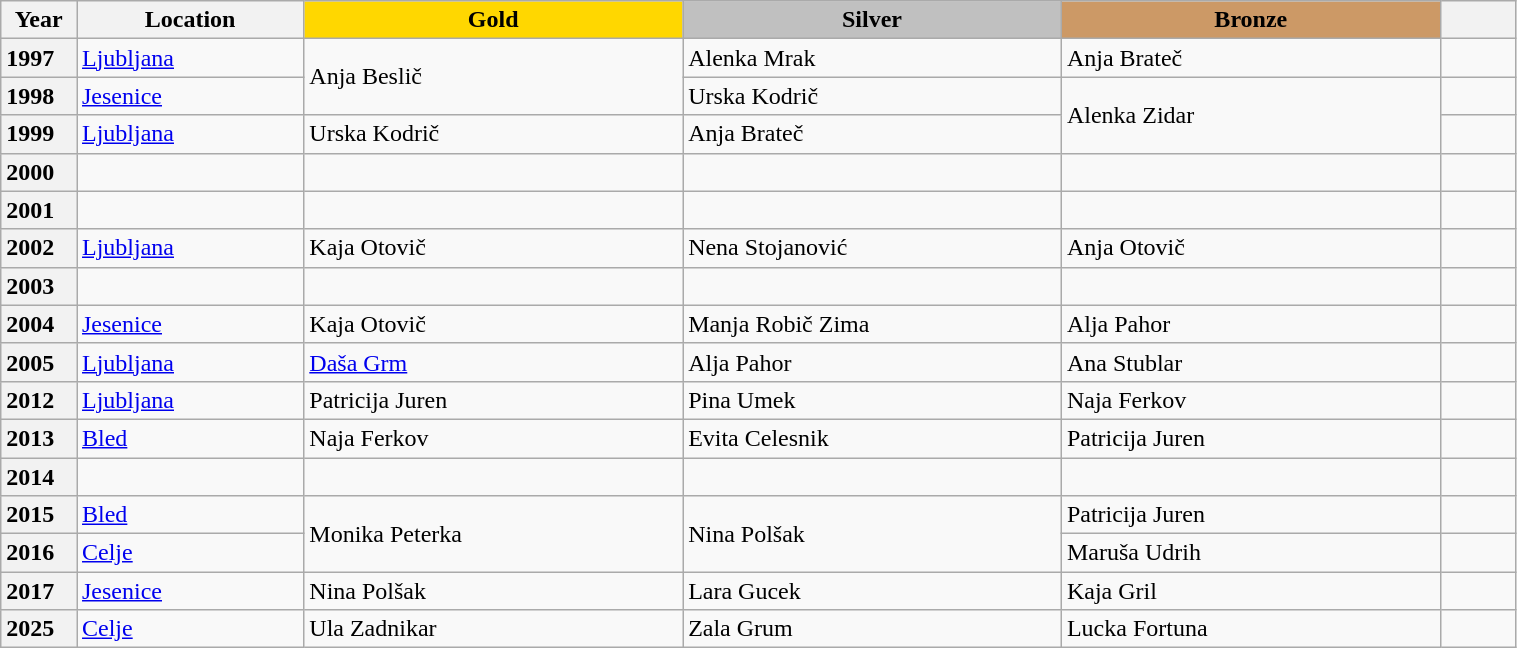<table class="wikitable unsortable" style="text-align:left; width:80%">
<tr>
<th scope="col" style="text-align:center; width:5%">Year</th>
<th scope="col" style="text-align:center; width:15%">Location</th>
<td scope="col" style="text-align:center; width:25%; background:gold"><strong>Gold</strong></td>
<td scope="col" style="text-align:center; width:25%; background:silver"><strong>Silver</strong></td>
<td scope="col" style="text-align:center; width:25%; background:#c96"><strong>Bronze</strong></td>
<th scope="col" style="text-align:center; width:5%"></th>
</tr>
<tr>
<th style="text-align: left;">1997</th>
<td><a href='#'>Ljubljana</a></td>
<td rowspan="2">Anja Beslič</td>
<td>Alenka Mrak</td>
<td>Anja Brateč</td>
<td></td>
</tr>
<tr>
<th style="text-align: left;">1998</th>
<td><a href='#'>Jesenice</a></td>
<td>Urska Kodrič</td>
<td rowspan="2">Alenka Zidar</td>
<td></td>
</tr>
<tr>
<th style="text-align: left;">1999</th>
<td><a href='#'>Ljubljana</a></td>
<td>Urska Kodrič</td>
<td>Anja Brateč</td>
<td></td>
</tr>
<tr>
<th style="text-align: left;">2000</th>
<td></td>
<td></td>
<td></td>
<td></td>
<td></td>
</tr>
<tr>
<th style="text-align: left;">2001</th>
<td></td>
<td></td>
<td></td>
<td></td>
<td></td>
</tr>
<tr>
<th style="text-align: left;">2002</th>
<td><a href='#'>Ljubljana</a></td>
<td>Kaja Otovič</td>
<td>Nena Stojanović</td>
<td>Anja Otovič</td>
<td></td>
</tr>
<tr>
<th style="text-align: left;">2003</th>
<td></td>
<td></td>
<td></td>
<td></td>
<td></td>
</tr>
<tr>
<th style="text-align: left;">2004</th>
<td><a href='#'>Jesenice</a></td>
<td>Kaja Otovič</td>
<td>Manja Robič Zima</td>
<td>Alja Pahor</td>
<td></td>
</tr>
<tr>
<th style="text-align: left;">2005</th>
<td><a href='#'>Ljubljana</a></td>
<td><a href='#'>Daša Grm</a></td>
<td>Alja Pahor</td>
<td>Ana Stublar</td>
<td></td>
</tr>
<tr>
<th style="text-align: left;">2012</th>
<td><a href='#'>Ljubljana</a></td>
<td>Patricija Juren</td>
<td>Pina Umek</td>
<td>Naja Ferkov</td>
<td></td>
</tr>
<tr>
<th style="text-align: left;">2013</th>
<td><a href='#'>Bled</a></td>
<td>Naja Ferkov</td>
<td>Evita Celesnik</td>
<td>Patricija Juren</td>
<td></td>
</tr>
<tr>
<th style="text-align: left;">2014</th>
<td></td>
<td></td>
<td></td>
<td></td>
<td></td>
</tr>
<tr>
<th style="text-align: left;">2015</th>
<td><a href='#'>Bled</a></td>
<td rowspan="2">Monika Peterka</td>
<td rowspan="2">Nina Polšak</td>
<td>Patricija Juren</td>
<td></td>
</tr>
<tr>
<th style="text-align: left;">2016</th>
<td><a href='#'>Celje</a></td>
<td>Maruša Udrih</td>
<td></td>
</tr>
<tr>
<th style="text-align: left;">2017</th>
<td><a href='#'>Jesenice</a></td>
<td>Nina Polšak</td>
<td>Lara Gucek</td>
<td>Kaja Gril</td>
<td></td>
</tr>
<tr>
<th scope="row" style="text-align:left">2025</th>
<td><a href='#'>Celje</a></td>
<td>Ula Zadnikar</td>
<td>Zala Grum</td>
<td>Lucka Fortuna</td>
<td></td>
</tr>
</table>
